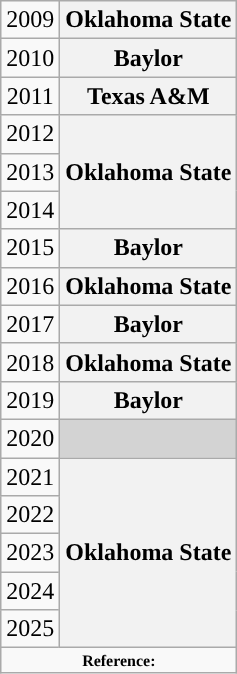<table class="wikitable" style="text-align: center;">
<tr>
<td>2009</td>
<th>Oklahoma State</th>
</tr>
<tr>
<td>2010</td>
<th>Baylor</th>
</tr>
<tr>
<td>2011</td>
<th>Texas A&M</th>
</tr>
<tr>
<td>2012</td>
<th rowspan="3">Oklahoma State</th>
</tr>
<tr>
<td>2013</td>
</tr>
<tr>
<td>2014</td>
</tr>
<tr>
<td>2015</td>
<th>Baylor</th>
</tr>
<tr>
<td>2016</td>
<th>Oklahoma State</th>
</tr>
<tr>
<td>2017</td>
<th>Baylor</th>
</tr>
<tr>
<td>2018</td>
<th>Oklahoma State</th>
</tr>
<tr>
<td>2019</td>
<th>Baylor</th>
</tr>
<tr>
<td>2020</td>
<td bgcolor="#d3d3d3"></td>
</tr>
<tr>
<td>2021</td>
<th rowspan="5">Oklahoma State</th>
</tr>
<tr>
<td>2022</td>
</tr>
<tr>
<td>2023</td>
</tr>
<tr>
<td>2024</td>
</tr>
<tr>
<td>2025</td>
</tr>
<tr>
<td colspan="4"  style="font-size:8pt; text-align:center;"><strong>Reference:</strong></td>
</tr>
</table>
